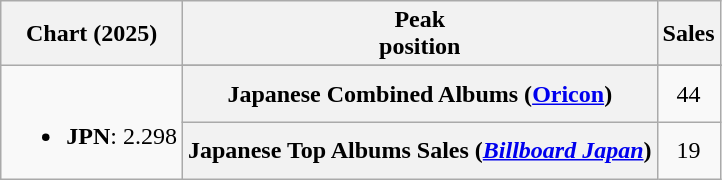<table class="wikitable sortable plainrowheaders" style="text-align:center">
<tr>
<th scope="col">Chart (2025)</th>
<th scope="col">Peak<br>position</th>
<th>Sales</th>
</tr>
<tr>
<td rowspan="3"><br><ul><li><strong>JPN</strong>: 2.298</li></ul></td>
</tr>
<tr>
<th scope="row">Japanese Combined Albums (<a href='#'>Oricon</a>)</th>
<td>44</td>
</tr>
<tr>
<th scope="row">Japanese Top Albums Sales (<em><a href='#'>Billboard Japan</a></em>)</th>
<td>19</td>
</tr>
</table>
